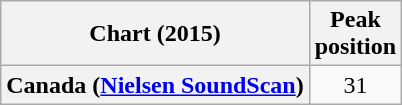<table class="wikitable plainrowheaders" style="text-align:center">
<tr>
<th scope="col">Chart (2015)</th>
<th scope="col">Peak<br>position</th>
</tr>
<tr>
<th scope="row">Canada (<a href='#'>Nielsen SoundScan</a>)</th>
<td>31</td>
</tr>
</table>
